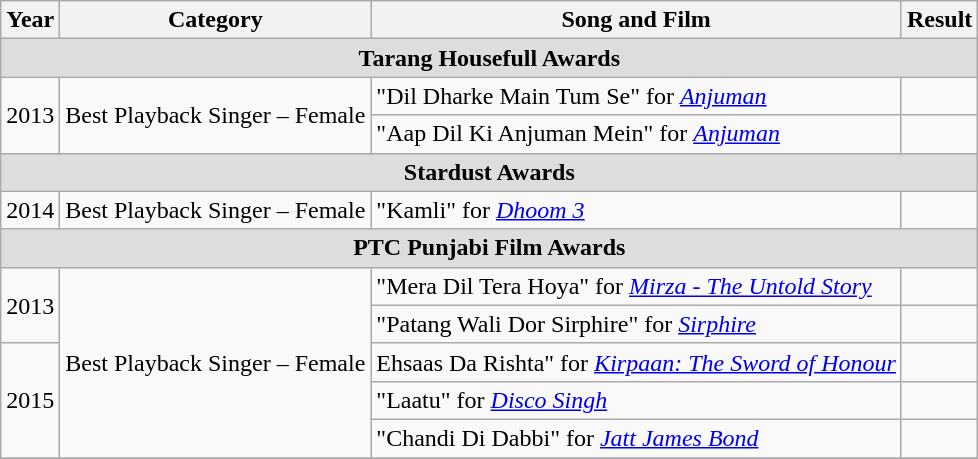<table class="wikitable sortable">
<tr>
<th>Year</th>
<th>Category</th>
<th>Song and Film</th>
<th>Result</th>
</tr>
<tr style="background:#ddd; ">
<td colspan="5" style="text-align: center; "><strong>Tarang Housefull Awards</strong></td>
</tr>
<tr>
<td rowspan=2>2013</td>
<td rowspan="2">Best Playback Singer – Female</td>
<td>"Dil Dharke Main Tum Se" for <em><a href='#'>Anjuman</a></em></td>
<td></td>
</tr>
<tr>
<td>"Aap Dil Ki Anjuman Mein" for <em><a href='#'>Anjuman</a></em></td>
<td></td>
</tr>
<tr style="background:#ddd; ">
<td colspan="5" style="text-align: center; "><strong>Stardust Awards</strong></td>
</tr>
<tr>
<td>2014</td>
<td>Best Playback Singer – Female</td>
<td>"Kamli" for <em><a href='#'>Dhoom 3</a></em></td>
<td></td>
</tr>
<tr style="background:#ddd; ">
<td colspan="5" style="text-align: center; "><strong>PTC Punjabi Film Awards</strong></td>
</tr>
<tr>
<td rowspan=2>2013</td>
<td rowspan="5">Best Playback Singer – Female</td>
<td>"Mera Dil Tera Hoya" for <em><a href='#'>Mirza - The Untold Story</a></em></td>
<td></td>
</tr>
<tr>
<td>"Patang Wali Dor Sirphire" for <em><a href='#'>Sirphire</a></em></td>
<td></td>
</tr>
<tr>
<td rowspan=3>2015</td>
<td>Ehsaas Da Rishta" for <em><a href='#'>Kirpaan: The Sword of Honour</a></em></td>
<td></td>
</tr>
<tr>
<td>"Laatu" for <em><a href='#'>Disco Singh</a></em></td>
<td></td>
</tr>
<tr>
<td>"Chandi Di Dabbi" for <em><a href='#'>Jatt James Bond</a></em></td>
<td></td>
</tr>
<tr>
</tr>
</table>
